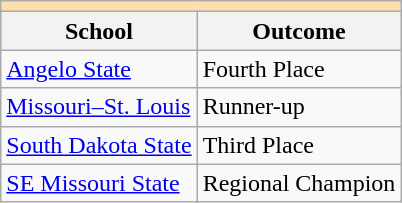<table class="wikitable" style="float:left; margin-right:1em;">
<tr>
<th colspan="3" style="background:#ffdead;"></th>
</tr>
<tr>
<th>School</th>
<th>Outcome</th>
</tr>
<tr>
<td><a href='#'>Angelo State</a></td>
<td>Fourth Place</td>
</tr>
<tr>
<td><a href='#'>Missouri–St. Louis</a></td>
<td>Runner-up</td>
</tr>
<tr>
<td><a href='#'>South Dakota State</a></td>
<td>Third Place</td>
</tr>
<tr>
<td><a href='#'>SE Missouri State</a></td>
<td>Regional Champion</td>
</tr>
</table>
